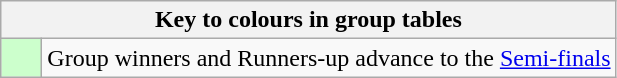<table class="wikitable" style="text-align:center;">
<tr>
<th colspan=2>Key to colours in group tables</th>
</tr>
<tr>
<td bgcolor=#ccffcc style="width:20px;"></td>
<td align=left>Group winners and Runners-up advance to the <a href='#'>Semi-finals</a></td>
</tr>
</table>
